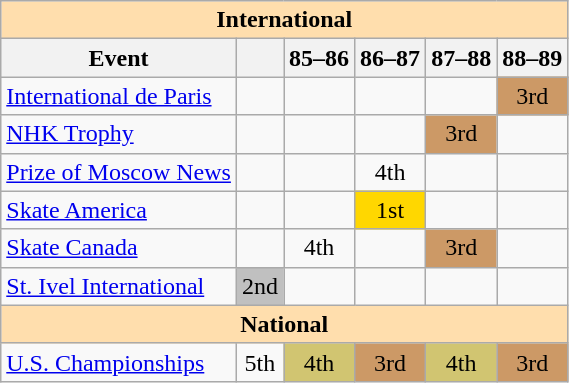<table class="wikitable" style="text-align:center">
<tr>
<th style="background-color: #ffdead; " colspan=6 align=center>International</th>
</tr>
<tr>
<th>Event</th>
<th></th>
<th>85–86</th>
<th>86–87</th>
<th>87–88</th>
<th>88–89</th>
</tr>
<tr>
<td align=left><a href='#'>International de Paris</a></td>
<td></td>
<td></td>
<td></td>
<td></td>
<td bgcolor=cc9966>3rd</td>
</tr>
<tr>
<td align=left><a href='#'>NHK Trophy</a></td>
<td></td>
<td></td>
<td></td>
<td bgcolor=cc9966>3rd</td>
<td></td>
</tr>
<tr>
<td align=left><a href='#'>Prize of Moscow News</a></td>
<td></td>
<td></td>
<td>4th</td>
<td></td>
<td></td>
</tr>
<tr>
<td align=left><a href='#'>Skate America</a></td>
<td></td>
<td></td>
<td bgcolor=gold>1st</td>
<td></td>
<td></td>
</tr>
<tr>
<td align=left><a href='#'>Skate Canada</a></td>
<td></td>
<td>4th</td>
<td></td>
<td bgcolor=cc9966>3rd</td>
<td></td>
</tr>
<tr>
<td align=left><a href='#'>St. Ivel International</a></td>
<td bgcolor=silver>2nd</td>
<td></td>
<td></td>
<td></td>
<td></td>
</tr>
<tr>
<th style="background-color: #ffdead; " colspan=6 align=center>National</th>
</tr>
<tr>
<td align=left><a href='#'>U.S. Championships</a></td>
<td>5th</td>
<td bgcolor=d1c571>4th</td>
<td bgcolor=cc9966>3rd</td>
<td bgcolor=d1c571>4th</td>
<td bgcolor=cc9966>3rd</td>
</tr>
</table>
